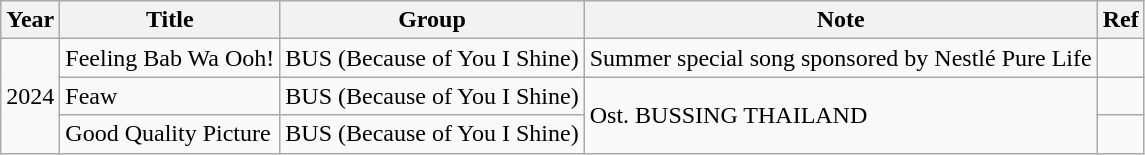<table class="wikitable">
<tr>
<th>Year</th>
<th>Title</th>
<th>Group</th>
<th>Note</th>
<th>Ref</th>
</tr>
<tr>
<td rowspan="3">2024</td>
<td>Feeling Bab Wa Ooh!</td>
<td>BUS (Because of You I Shine)</td>
<td>Summer special song sponsored by Nestlé Pure Life</td>
<td></td>
</tr>
<tr>
<td>Feaw</td>
<td>BUS (Because of You I Shine)</td>
<td rowspan="2">Ost. BUSSING THAILAND</td>
<td></td>
</tr>
<tr>
<td>Good Quality Picture</td>
<td>BUS (Because of You I Shine)</td>
<td></td>
</tr>
</table>
